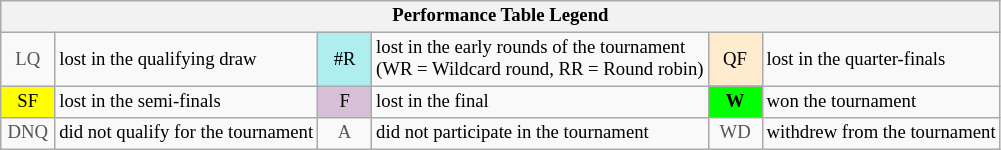<table class="wikitable" style="font-size:78%;">
<tr bgcolor="#efefef">
<th colspan="6">Performance Table Legend</th>
</tr>
<tr>
<td align="center" style="color:#555555;" width="30">LQ</td>
<td>lost in the qualifying draw</td>
<td align="center" style="background:#afeeee;">#R</td>
<td>lost in the early rounds of the tournament<br>(WR = Wildcard round, RR = Round robin)</td>
<td align="center" style="background:#ffebcd;">QF</td>
<td>lost in the quarter-finals</td>
</tr>
<tr>
<td align="center" style="background:yellow;">SF</td>
<td>lost in the semi-finals</td>
<td align="center" style="background:#D8BFD8;">F</td>
<td>lost in the final</td>
<td align="center" style="background:#00ff00;"><strong>W</strong></td>
<td>won the tournament</td>
</tr>
<tr>
<td align="center" style="color:#555555;" width="30">DNQ</td>
<td>did not qualify for the tournament</td>
<td align="center" style="color:#555555;" width="30">A</td>
<td>did not participate in the tournament</td>
<td align="center" style="color:#555555;" width="30">WD</td>
<td>withdrew from the tournament</td>
</tr>
</table>
